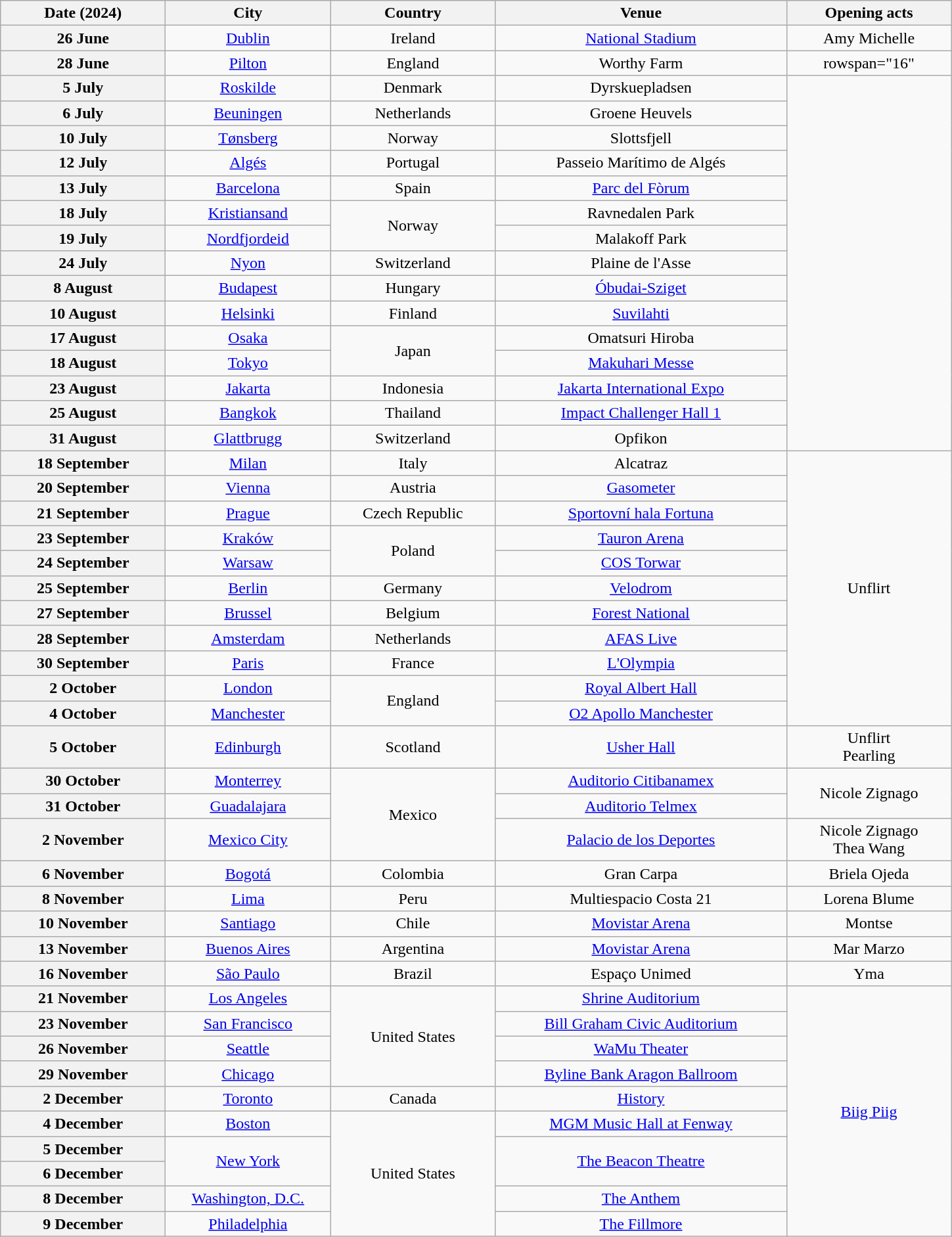<table class="wikitable plainrowheaders" style="text-align:center;">
<tr>
<th scope="col" style="width:10em;">Date (2024)</th>
<th scope="col" style="width:10em;">City</th>
<th scope="col" style="width:10em;">Country</th>
<th scope="col" style="width:18em;">Venue</th>
<th scope="col" style="width:10em;">Opening acts</th>
</tr>
<tr>
<th scope="row" style="text-align:center;">26 June</th>
<td><a href='#'>Dublin</a></td>
<td>Ireland</td>
<td><a href='#'>National Stadium</a></td>
<td rowspan="1">Amy Michelle</td>
</tr>
<tr>
<th scope="row" style="text-align:center;">28 June</th>
<td><a href='#'>Pilton</a></td>
<td>England</td>
<td>Worthy Farm</td>
<td>rowspan="16" </td>
</tr>
<tr>
<th scope="row" style="text-align:center;">5 July</th>
<td><a href='#'>Roskilde</a></td>
<td>Denmark</td>
<td>Dyrskuepladsen</td>
</tr>
<tr>
<th scope="row" style="text-align:center;">6 July</th>
<td><a href='#'>Beuningen</a></td>
<td>Netherlands</td>
<td>Groene Heuvels</td>
</tr>
<tr>
<th scope="row" style="text-align:center;">10 July</th>
<td><a href='#'>Tønsberg</a></td>
<td>Norway</td>
<td>Slottsfjell</td>
</tr>
<tr>
<th scope="row" style="text-align:center;">12 July</th>
<td><a href='#'>Algés</a></td>
<td>Portugal</td>
<td>Passeio Marítimo de Algés</td>
</tr>
<tr>
<th scope="row" style="text-align:center;">13 July</th>
<td><a href='#'>Barcelona</a></td>
<td>Spain</td>
<td><a href='#'>Parc del Fòrum</a></td>
</tr>
<tr>
<th scope="row" style="text-align:center;">18 July</th>
<td><a href='#'>Kristiansand</a></td>
<td rowspan="2">Norway</td>
<td>Ravnedalen Park</td>
</tr>
<tr>
<th scope="row" style="text-align:center;">19 July</th>
<td><a href='#'>Nordfjordeid</a></td>
<td>Malakoff Park</td>
</tr>
<tr>
<th scope="row" style="text-align:center;">24 July</th>
<td><a href='#'>Nyon</a></td>
<td>Switzerland</td>
<td>Plaine de l'Asse</td>
</tr>
<tr>
<th scope="row" style="text-align:center;">8 August</th>
<td><a href='#'>Budapest</a></td>
<td>Hungary</td>
<td><a href='#'>Óbudai-Sziget</a></td>
</tr>
<tr>
<th scope="row" style="text-align:center;">10 August</th>
<td><a href='#'>Helsinki</a></td>
<td>Finland</td>
<td><a href='#'>Suvilahti</a></td>
</tr>
<tr>
<th scope="row" style="text-align:center;">17 August</th>
<td><a href='#'>Osaka</a></td>
<td rowspan="2">Japan</td>
<td>Omatsuri Hiroba</td>
</tr>
<tr>
<th scope="row" style="text-align:center;">18 August</th>
<td><a href='#'>Tokyo</a></td>
<td><a href='#'>Makuhari Messe</a></td>
</tr>
<tr>
<th scope="row" style="text-align:center;">23 August</th>
<td><a href='#'>Jakarta</a></td>
<td>Indonesia</td>
<td><a href='#'>Jakarta International Expo</a></td>
</tr>
<tr>
<th scope="row" style="text-align:center;">25 August</th>
<td><a href='#'>Bangkok</a></td>
<td>Thailand</td>
<td><a href='#'>Impact Challenger Hall 1</a></td>
</tr>
<tr>
<th scope="row" style="text-align:center;">31 August</th>
<td><a href='#'>Glattbrugg</a></td>
<td>Switzerland</td>
<td>Opfikon</td>
</tr>
<tr>
<th scope="row" style="text-align:center;">18 September</th>
<td><a href='#'>Milan</a></td>
<td>Italy</td>
<td>Alcatraz</td>
<td rowspan="11">Unflirt</td>
</tr>
<tr>
<th scope="row" style="text-align:center;">20 September</th>
<td><a href='#'>Vienna</a></td>
<td>Austria</td>
<td><a href='#'>Gasometer</a></td>
</tr>
<tr>
<th scope="row" style="text-align:center;">21 September</th>
<td><a href='#'>Prague</a></td>
<td>Czech Republic</td>
<td><a href='#'>Sportovní hala Fortuna</a></td>
</tr>
<tr>
<th scope="row" style="text-align:center;">23 September</th>
<td><a href='#'>Kraków</a></td>
<td rowspan="2">Poland</td>
<td><a href='#'>Tauron Arena</a></td>
</tr>
<tr>
<th scope="row" style="text-align:center;">24 September</th>
<td><a href='#'>Warsaw</a></td>
<td><a href='#'>COS Torwar</a></td>
</tr>
<tr>
<th scope="row" style="text-align:center;">25 September</th>
<td><a href='#'>Berlin</a></td>
<td>Germany</td>
<td><a href='#'>Velodrom</a></td>
</tr>
<tr>
<th scope="row" style="text-align:center;">27 September</th>
<td><a href='#'>Brussel</a></td>
<td>Belgium</td>
<td><a href='#'>Forest National</a></td>
</tr>
<tr>
<th scope="row" style="text-align:center;">28 September</th>
<td><a href='#'>Amsterdam</a></td>
<td>Netherlands</td>
<td><a href='#'>AFAS Live</a></td>
</tr>
<tr>
<th scope="row" style="text-align:center;">30 September</th>
<td><a href='#'>Paris</a></td>
<td>France</td>
<td><a href='#'>L'Olympia</a></td>
</tr>
<tr>
<th scope="row" style="text-align:center;">2 October</th>
<td><a href='#'>London</a></td>
<td rowspan="2">England</td>
<td><a href='#'>Royal Albert Hall</a></td>
</tr>
<tr>
<th scope="row" style="text-align:center;">4 October</th>
<td><a href='#'>Manchester</a></td>
<td><a href='#'>O2 Apollo Manchester</a></td>
</tr>
<tr>
<th scope="row" style="text-align:center;">5 October</th>
<td><a href='#'>Edinburgh</a></td>
<td>Scotland</td>
<td><a href='#'>Usher Hall</a></td>
<td rowspan="1">Unflirt<br>Pearling</td>
</tr>
<tr>
<th scope="row" style="text-align:center;">30 October</th>
<td><a href='#'>Monterrey</a></td>
<td rowspan="3">Mexico</td>
<td><a href='#'>Auditorio Citibanamex</a></td>
<td rowspan="2">Nicole Zignago</td>
</tr>
<tr>
<th scope="row" style="text-align:center;">31 October</th>
<td><a href='#'>Guadalajara</a></td>
<td><a href='#'>Auditorio Telmex</a></td>
</tr>
<tr>
<th scope="row" style="text-align:center;">2 November</th>
<td><a href='#'>Mexico City</a></td>
<td><a href='#'>Palacio de los Deportes</a></td>
<td rowspan="1">Nicole Zignago<br>Thea Wang</td>
</tr>
<tr>
<th scope="row" style="text-align:center;">6 November</th>
<td><a href='#'>Bogotá</a></td>
<td>Colombia</td>
<td>Gran Carpa</td>
<td rowspan="1">Briela Ojeda</td>
</tr>
<tr>
<th scope="row" style="text-align:center;">8 November</th>
<td><a href='#'>Lima</a></td>
<td>Peru</td>
<td>Multiespacio Costa 21</td>
<td rowspan="1">Lorena Blume</td>
</tr>
<tr>
<th scope="row" style="text-align:center;">10 November</th>
<td><a href='#'>Santiago</a></td>
<td>Chile</td>
<td><a href='#'>Movistar Arena</a></td>
<td rowspan="1">Montse</td>
</tr>
<tr>
<th scope="row" style="text-align:center;">13 November</th>
<td><a href='#'>Buenos Aires</a></td>
<td>Argentina</td>
<td><a href='#'>Movistar Arena</a></td>
<td rowspan="1">Mar Marzo</td>
</tr>
<tr>
<th scope="row" style="text-align:center;">16 November</th>
<td><a href='#'>São Paulo</a></td>
<td>Brazil</td>
<td>Espaço Unimed</td>
<td rowspan="1">Yma</td>
</tr>
<tr>
<th scope="row" style="text-align:center;">21 November</th>
<td><a href='#'>Los Angeles</a></td>
<td rowspan="4">United States</td>
<td><a href='#'>Shrine Auditorium</a></td>
<td rowspan="10"><a href='#'>Biig Piig</a></td>
</tr>
<tr>
<th scope="row" style="text-align:center;">23 November</th>
<td><a href='#'>San Francisco</a></td>
<td><a href='#'>Bill Graham Civic Auditorium</a></td>
</tr>
<tr>
<th scope="row" style="text-align:center;">26 November</th>
<td><a href='#'>Seattle</a></td>
<td><a href='#'>WaMu Theater</a></td>
</tr>
<tr>
<th scope="row" style="text-align:center;">29 November</th>
<td><a href='#'>Chicago</a></td>
<td><a href='#'>Byline Bank Aragon Ballroom</a></td>
</tr>
<tr>
<th scope="row" style="text-align:center;">2 December</th>
<td><a href='#'>Toronto</a></td>
<td>Canada</td>
<td><a href='#'>History</a></td>
</tr>
<tr>
<th scope="row" style="text-align:center;">4 December</th>
<td><a href='#'>Boston</a></td>
<td rowspan="5">United States</td>
<td><a href='#'>MGM Music Hall at Fenway</a></td>
</tr>
<tr>
<th scope="row" style="text-align:center;">5 December</th>
<td rowspan="2"><a href='#'>New York</a></td>
<td rowspan="2"><a href='#'>The Beacon Theatre</a></td>
</tr>
<tr>
<th scope="row" style="text-align:center;">6 December</th>
</tr>
<tr>
<th scope="row" style="text-align:center;">8 December</th>
<td><a href='#'>Washington, D.C.</a></td>
<td><a href='#'>The Anthem</a></td>
</tr>
<tr>
<th scope="row" style="text-align:center;">9 December</th>
<td><a href='#'>Philadelphia</a></td>
<td><a href='#'>The Fillmore</a></td>
</tr>
</table>
